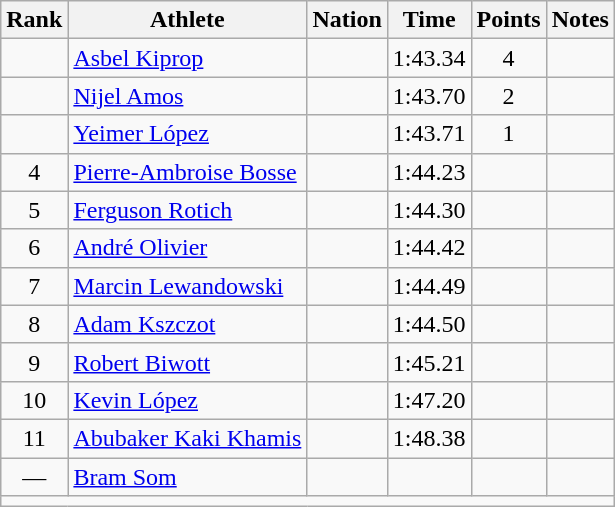<table class="wikitable mw-datatable sortable" style="text-align:center;">
<tr>
<th>Rank</th>
<th>Athlete</th>
<th>Nation</th>
<th>Time</th>
<th>Points</th>
<th>Notes</th>
</tr>
<tr>
<td></td>
<td align=left><a href='#'>Asbel Kiprop</a></td>
<td align=left></td>
<td>1:43.34</td>
<td>4</td>
<td></td>
</tr>
<tr>
<td></td>
<td align=left><a href='#'>Nijel Amos</a></td>
<td align=left></td>
<td>1:43.70</td>
<td>2</td>
<td></td>
</tr>
<tr>
<td></td>
<td align=left><a href='#'>Yeimer López</a></td>
<td align=left></td>
<td>1:43.71</td>
<td>1</td>
<td></td>
</tr>
<tr>
<td>4</td>
<td align=left><a href='#'>Pierre-Ambroise Bosse</a></td>
<td align=left></td>
<td>1:44.23</td>
<td></td>
<td></td>
</tr>
<tr>
<td>5</td>
<td align=left><a href='#'>Ferguson Rotich</a></td>
<td align=left></td>
<td>1:44.30</td>
<td></td>
<td></td>
</tr>
<tr>
<td>6</td>
<td align=left><a href='#'>André Olivier</a></td>
<td align=left></td>
<td>1:44.42</td>
<td></td>
<td></td>
</tr>
<tr>
<td>7</td>
<td align=left><a href='#'>Marcin Lewandowski</a></td>
<td align=left></td>
<td>1:44.49</td>
<td></td>
<td></td>
</tr>
<tr>
<td>8</td>
<td align=left><a href='#'>Adam Kszczot</a></td>
<td align=left></td>
<td>1:44.50</td>
<td></td>
<td></td>
</tr>
<tr>
<td>9</td>
<td align=left><a href='#'>Robert Biwott</a></td>
<td align=left></td>
<td>1:45.21</td>
<td></td>
<td></td>
</tr>
<tr>
<td>10</td>
<td align=left><a href='#'>Kevin López</a></td>
<td align=left></td>
<td>1:47.20</td>
<td></td>
<td></td>
</tr>
<tr>
<td>11</td>
<td align=left><a href='#'>Abubaker Kaki Khamis</a></td>
<td align=left></td>
<td>1:48.38</td>
<td></td>
<td></td>
</tr>
<tr>
<td>—</td>
<td align=left><a href='#'>Bram Som</a></td>
<td align=left></td>
<td></td>
<td></td>
<td></td>
</tr>
<tr class="sortbottom">
<td colspan=6></td>
</tr>
</table>
